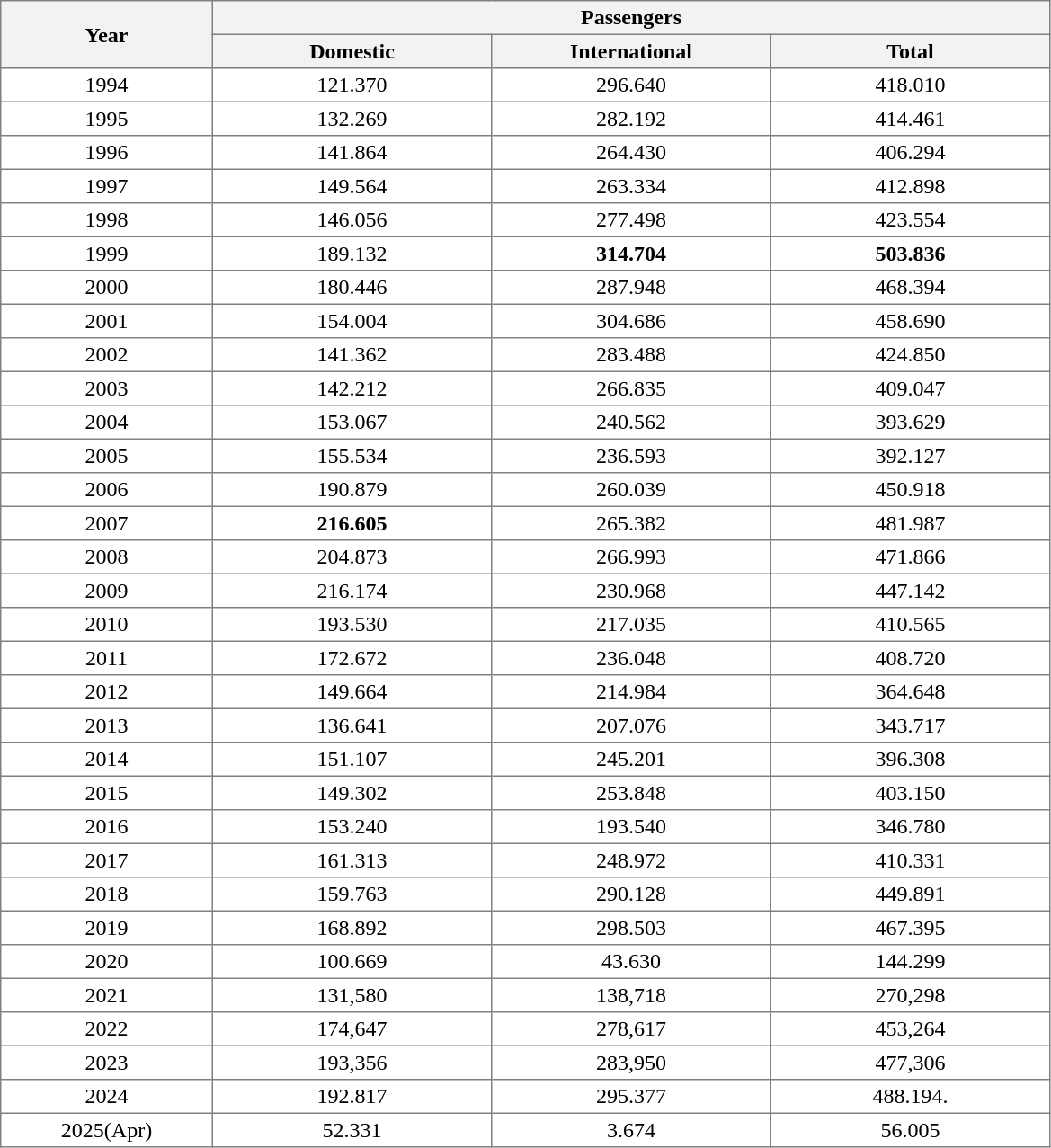<table class="toccolours" border="1" cellpadding="3" style="border-collapse:collapse">
<tr style="background:#f2f2f2;">
<th style="text-align:center; width:150px;" rowspan="2">Year</th>
<th style="text-align:center; width:200px;" colspan="3">Passengers</th>
</tr>
<tr style="background:#f2f2f2;">
<th style="text-align:center; width:200px;">Domestic</th>
<th style="text-align:center; width:200px;">International</th>
<th style="text-align:center; width:200px;">Total</th>
</tr>
<tr>
<td style="text-align:center; width:150px;">1994</td>
<td style="text-align:center; width:150px;">121.370</td>
<td style="text-align:center; width:150px;">296.640</td>
<td style="text-align:center; width:150px;">418.010</td>
</tr>
<tr>
<td style="text-align:center; width:150px;">1995</td>
<td style="text-align:center; width:150px;">132.269</td>
<td style="text-align:center; width:150px;">282.192</td>
<td style="text-align:center; width:150px;">414.461</td>
</tr>
<tr>
<td style="text-align:center; width:150px;">1996</td>
<td style="text-align:center; width:150px;">141.864</td>
<td style="text-align:center; width:150px;">264.430</td>
<td style="text-align:center; width:150px;">406.294</td>
</tr>
<tr>
<td style="text-align:center; width:150px;">1997</td>
<td style="text-align:center; width:150px;">149.564</td>
<td style="text-align:center; width:150px;">263.334</td>
<td style="text-align:center; width:150px;">412.898</td>
</tr>
<tr>
<td style="text-align:center; width:150px;">1998</td>
<td style="text-align:center; width:150px;">146.056</td>
<td style="text-align:center; width:150px;">277.498</td>
<td style="text-align:center; width:150px;">423.554</td>
</tr>
<tr>
<td style="text-align:center; width:150px;">1999</td>
<td style="text-align:center; width:150px;">189.132</td>
<td style="text-align:center; width:150px;"><strong>314.704</strong></td>
<td style="text-align:center; width:150px;"><strong>503.836</strong></td>
</tr>
<tr>
<td style="text-align:center; width:150px;">2000</td>
<td style="text-align:center; width:150px;">180.446</td>
<td style="text-align:center; width:150px;">287.948</td>
<td style="text-align:center; width:150px;">468.394</td>
</tr>
<tr>
<td style="text-align:center; width:150px;">2001</td>
<td style="text-align:center; width:150px;">154.004</td>
<td style="text-align:center; width:150px;">304.686</td>
<td style="text-align:center; width:150px;">458.690</td>
</tr>
<tr>
<td style="text-align:center; width:150px;">2002</td>
<td style="text-align:center; width:150px;">141.362</td>
<td style="text-align:center; width:150px;">283.488</td>
<td style="text-align:center; width:150px;">424.850</td>
</tr>
<tr>
<td style="text-align:center; width:150px;">2003</td>
<td style="text-align:center; width:150px;">142.212</td>
<td style="text-align:center; width:150px;">266.835</td>
<td style="text-align:center; width:150px;">409.047</td>
</tr>
<tr>
<td style="text-align:center; width:150px;">2004</td>
<td style="text-align:center; width:150px;">153.067</td>
<td style="text-align:center; width:150px;">240.562</td>
<td style="text-align:center; width:150px;">393.629</td>
</tr>
<tr>
<td style="text-align:center; width:150px;">2005</td>
<td style="text-align:center; width:150px;">155.534</td>
<td style="text-align:center; width:150px;">236.593</td>
<td style="text-align:center; width:150px;">392.127</td>
</tr>
<tr>
<td style="text-align:center; width:150px;">2006</td>
<td style="text-align:center; width:150px;">190.879</td>
<td style="text-align:center; width:150px;">260.039</td>
<td style="text-align:center; width:150px;">450.918</td>
</tr>
<tr>
<td style="text-align:center; width:150px;">2007</td>
<td style="text-align:center; width:150px;"><strong>216.605</strong></td>
<td style="text-align:center; width:150px;">265.382</td>
<td style="text-align:center; width:150px;">481.987</td>
</tr>
<tr>
<td style="text-align:center; width:150px;">2008</td>
<td style="text-align:center; width:150px;">204.873</td>
<td style="text-align:center; width:150px;">266.993</td>
<td style="text-align:center; width:150px;">471.866</td>
</tr>
<tr>
<td style="text-align:center; width:150px;">2009</td>
<td style="text-align:center; width:150px;">216.174</td>
<td style="text-align:center; width:150px;">230.968</td>
<td style="text-align:center; width:150px;">447.142</td>
</tr>
<tr>
<td style="text-align:center; width:150px;">2010</td>
<td style="text-align:center; width:150px;">193.530</td>
<td style="text-align:center; width:150px;">217.035</td>
<td style="text-align:center; width:150px;">410.565</td>
</tr>
<tr>
<td style="text-align:center; width:150px;">2011</td>
<td style="text-align:center; width:150px;">172.672</td>
<td style="text-align:center; width:150px;">236.048</td>
<td style="text-align:center; width:150px;">408.720</td>
</tr>
<tr>
<td style="text-align:center; width:150px;">2012</td>
<td style="text-align:center; width:150px;">149.664</td>
<td style="text-align:center; width:150px;">214.984</td>
<td style="text-align:center; width:150px;">364.648</td>
</tr>
<tr>
<td style="text-align:center; width:150px;">2013</td>
<td style="text-align:center; width:150px;">136.641</td>
<td style="text-align:center; width:150px;">207.076</td>
<td style="text-align:center; width:150px;">343.717</td>
</tr>
<tr>
<td style="text-align:center; width:150px;">2014</td>
<td style="text-align:center; width:150px;">151.107</td>
<td style="text-align:center; width:150px;">245.201</td>
<td style="text-align:center; width:150px;">396.308</td>
</tr>
<tr>
<td style="text-align:center; width:150px;">2015</td>
<td style="text-align:center; width:150px;">149.302</td>
<td style="text-align:center; width:150px;">253.848</td>
<td style="text-align:center; width:150px;">403.150</td>
</tr>
<tr>
<td style="text-align:center; width:150px;">2016</td>
<td style="text-align:center; width:150px;">153.240</td>
<td style="text-align:center; width:150px;">193.540</td>
<td style="text-align:center; width:150px;">346.780</td>
</tr>
<tr>
<td style="text-align:center; width:150px;">2017</td>
<td style="text-align:center; width:150px;">161.313</td>
<td style="text-align:center; width:150px;">248.972</td>
<td style="text-align:center; width:150px;">410.331</td>
</tr>
<tr>
<td style="text-align:center; width:150px;">2018</td>
<td style="text-align:center; width:150px;">159.763</td>
<td style="text-align:center; width:150px;">290.128</td>
<td style="text-align:center; width:150px;">449.891</td>
</tr>
<tr>
<td style="text-align:center; width:150px;">2019</td>
<td style="text-align:center; width:150px;">168.892</td>
<td style="text-align:center; width:150px;">298.503</td>
<td style="text-align:center; width:150px;">467.395</td>
</tr>
<tr>
<td style="text-align:center; width:150px;">2020</td>
<td style="text-align:center; width:150px;">100.669</td>
<td style="text-align:center; width:150px;">43.630</td>
<td style="text-align:center; width:150px;">144.299</td>
</tr>
<tr>
<td style="text-align:center; width:150px;">2021</td>
<td style="text-align:center; width:150px;">131,580</td>
<td style="text-align:center; width:150px;">138,718</td>
<td style="text-align:center; width:150px;">270,298</td>
</tr>
<tr>
<td style="text-align:center; width:150px;">2022</td>
<td style="text-align:center; width:150px;">174,647</td>
<td style="text-align:center; width:150px;">278,617</td>
<td style="text-align:center; width:150px;">453,264</td>
</tr>
<tr>
<td style="text-align:center; width:150px;">2023</td>
<td style="text-align:center; width:150px;">193,356</td>
<td style="text-align:center; width:150px;">283,950</td>
<td style="text-align:center; width:150px;">477,306</td>
</tr>
<tr>
<td style="text-align:center; width:150px;">2024</td>
<td style="text-align:center; width:150px;">192.817</td>
<td style="text-align:center; width:150px;">295.377</td>
<td style="text-align:center; width:150px;">488.194.</td>
</tr>
<tr>
<td style="text-align:center; width:150px;">2025(Apr)</td>
<td style="text-align:center; width:150px;">52.331</td>
<td style="text-align:center; width:150px;">3.674</td>
<td style="text-align:center; width:150px;">56.005</td>
</tr>
</table>
